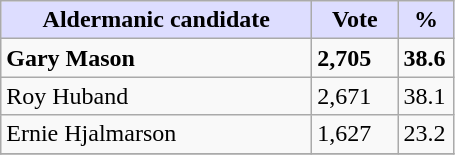<table class="wikitable">
<tr>
<th style="background:#ddf;" width="200px">Aldermanic candidate</th>
<th style="background:#ddf;" width="50px">Vote</th>
<th style="background:#ddf;" width="30px">%</th>
</tr>
<tr>
<td><strong>Gary Mason</strong></td>
<td><strong>2,705</strong></td>
<td><strong>38.6</strong></td>
</tr>
<tr>
<td>Roy Huband</td>
<td>2,671</td>
<td>38.1</td>
</tr>
<tr>
<td>Ernie Hjalmarson</td>
<td>1,627</td>
<td>23.2</td>
</tr>
<tr>
</tr>
</table>
